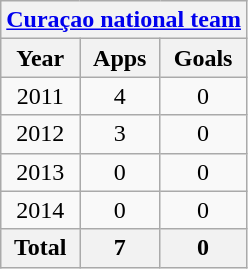<table class="wikitable" style="text-align:center">
<tr>
<th colspan=3><a href='#'>Curaçao national team</a></th>
</tr>
<tr>
<th>Year</th>
<th>Apps</th>
<th>Goals</th>
</tr>
<tr>
<td>2011</td>
<td>4</td>
<td>0</td>
</tr>
<tr>
<td>2012</td>
<td>3</td>
<td>0</td>
</tr>
<tr>
<td>2013</td>
<td>0</td>
<td>0</td>
</tr>
<tr>
<td>2014</td>
<td>0</td>
<td>0</td>
</tr>
<tr>
<th>Total</th>
<th>7</th>
<th>0</th>
</tr>
</table>
